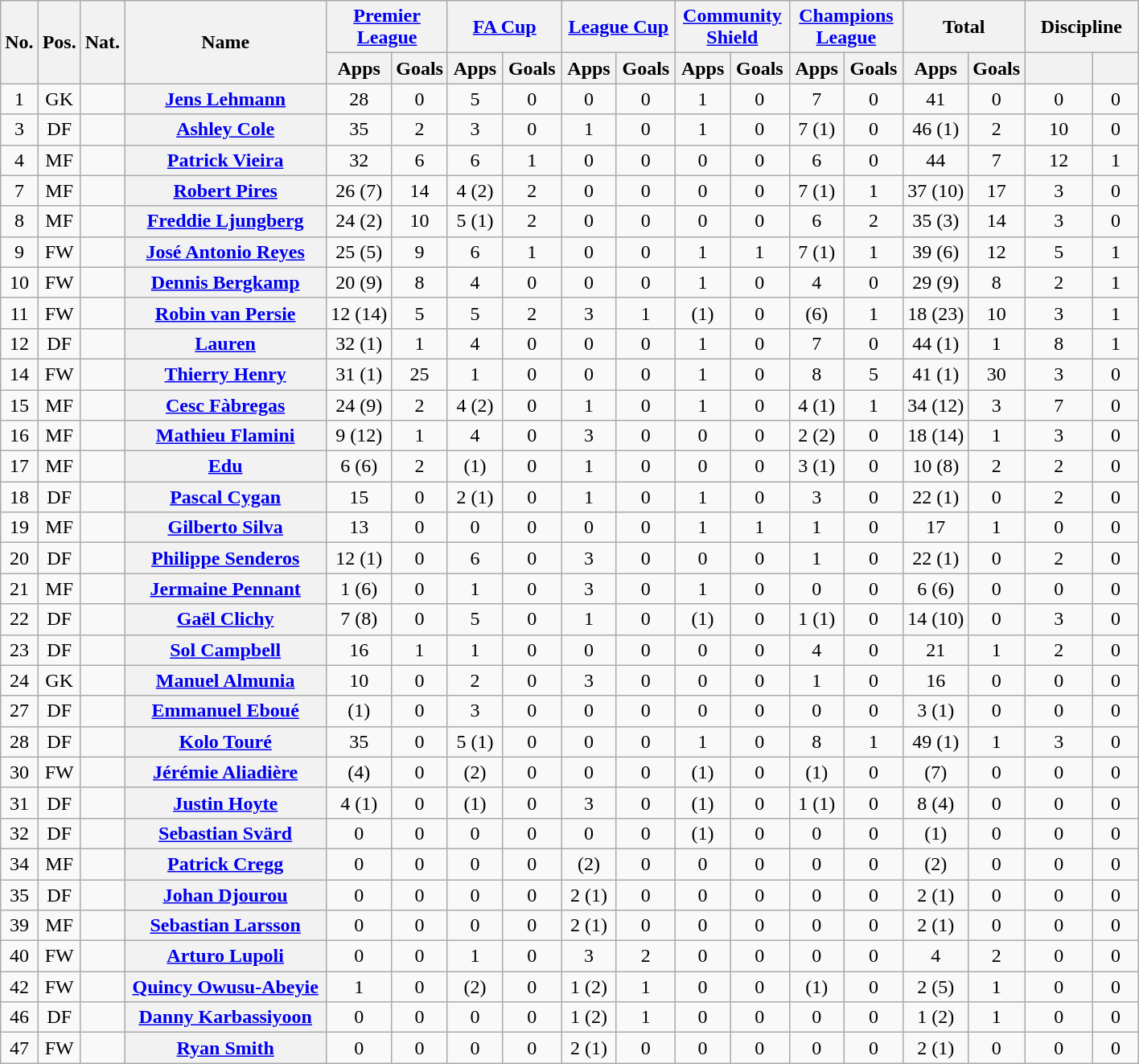<table class="wikitable plainrowheaders" style="text-align:center">
<tr>
<th rowspan="2">No.</th>
<th rowspan="2">Pos.</th>
<th rowspan="2">Nat.</th>
<th rowspan="2" width="160">Name</th>
<th colspan="2" width="87"><a href='#'>Premier League</a></th>
<th colspan="2" width="87"><a href='#'>FA Cup</a></th>
<th colspan="2" width="87"><a href='#'>League Cup</a></th>
<th colspan="2" width="87"><a href='#'>Community Shield</a></th>
<th colspan="2" width="87"><a href='#'>Champions League</a></th>
<th colspan="2" width="87">Total</th>
<th colspan="2" width="87">Discipline</th>
</tr>
<tr>
<th>Apps</th>
<th>Goals</th>
<th>Apps</th>
<th>Goals</th>
<th>Apps</th>
<th>Goals</th>
<th>Apps</th>
<th>Goals</th>
<th>Apps</th>
<th>Goals</th>
<th>Apps</th>
<th>Goals</th>
<th></th>
<th></th>
</tr>
<tr>
<td>1</td>
<td>GK</td>
<td></td>
<th scope="row"><a href='#'>Jens Lehmann</a></th>
<td>28</td>
<td>0</td>
<td>5</td>
<td>0</td>
<td>0</td>
<td>0</td>
<td>1</td>
<td>0</td>
<td>7</td>
<td>0</td>
<td>41</td>
<td>0</td>
<td>0</td>
<td>0</td>
</tr>
<tr>
<td>3</td>
<td>DF</td>
<td></td>
<th scope="row"><a href='#'>Ashley Cole</a></th>
<td>35</td>
<td>2</td>
<td>3</td>
<td>0</td>
<td>1</td>
<td>0</td>
<td>1</td>
<td>0</td>
<td>7 (1)</td>
<td>0</td>
<td>46 (1)</td>
<td>2</td>
<td>10</td>
<td>0</td>
</tr>
<tr>
<td>4</td>
<td>MF</td>
<td></td>
<th scope="row"><a href='#'>Patrick Vieira</a></th>
<td>32</td>
<td>6</td>
<td>6</td>
<td>1</td>
<td>0</td>
<td>0</td>
<td>0</td>
<td>0</td>
<td>6</td>
<td>0</td>
<td>44</td>
<td>7</td>
<td>12</td>
<td>1</td>
</tr>
<tr>
<td>7</td>
<td>MF</td>
<td></td>
<th scope="row"><a href='#'>Robert Pires</a></th>
<td>26 (7)</td>
<td>14</td>
<td>4 (2)</td>
<td>2</td>
<td>0</td>
<td>0</td>
<td>0</td>
<td>0</td>
<td>7 (1)</td>
<td>1</td>
<td>37 (10)</td>
<td>17</td>
<td>3</td>
<td>0</td>
</tr>
<tr>
<td>8</td>
<td>MF</td>
<td></td>
<th scope="row"><a href='#'>Freddie Ljungberg</a></th>
<td>24 (2)</td>
<td>10</td>
<td>5 (1)</td>
<td>2</td>
<td>0</td>
<td>0</td>
<td>0</td>
<td>0</td>
<td>6</td>
<td>2</td>
<td>35 (3)</td>
<td>14</td>
<td>3</td>
<td>0</td>
</tr>
<tr>
<td>9</td>
<td>FW</td>
<td></td>
<th scope="row"><a href='#'>José Antonio Reyes</a></th>
<td>25 (5)</td>
<td>9</td>
<td>6</td>
<td>1</td>
<td>0</td>
<td>0</td>
<td>1</td>
<td>1</td>
<td>7 (1)</td>
<td>1</td>
<td>39 (6)</td>
<td>12</td>
<td>5</td>
<td>1</td>
</tr>
<tr>
<td>10</td>
<td>FW</td>
<td></td>
<th scope="row"><a href='#'>Dennis Bergkamp</a></th>
<td>20 (9)</td>
<td>8</td>
<td>4</td>
<td>0</td>
<td>0</td>
<td>0</td>
<td>1</td>
<td>0</td>
<td>4</td>
<td>0</td>
<td>29 (9)</td>
<td>8</td>
<td>2</td>
<td>1</td>
</tr>
<tr>
<td>11</td>
<td>FW</td>
<td></td>
<th scope="row"><a href='#'>Robin van Persie</a></th>
<td>12 (14)</td>
<td>5</td>
<td>5</td>
<td>2</td>
<td>3</td>
<td>1</td>
<td>(1)</td>
<td>0</td>
<td>(6)</td>
<td>1</td>
<td>18 (23)</td>
<td>10</td>
<td>3</td>
<td>1</td>
</tr>
<tr>
<td>12</td>
<td>DF</td>
<td></td>
<th scope="row"><a href='#'>Lauren</a></th>
<td>32 (1)</td>
<td>1</td>
<td>4</td>
<td>0</td>
<td>0</td>
<td>0</td>
<td>1</td>
<td>0</td>
<td>7</td>
<td>0</td>
<td>44 (1)</td>
<td>1</td>
<td>8</td>
<td>1</td>
</tr>
<tr>
<td>14</td>
<td>FW</td>
<td></td>
<th scope="row"><a href='#'>Thierry Henry</a></th>
<td>31 (1)</td>
<td>25</td>
<td>1</td>
<td>0</td>
<td>0</td>
<td>0</td>
<td>1</td>
<td>0</td>
<td>8</td>
<td>5</td>
<td>41 (1)</td>
<td>30</td>
<td>3</td>
<td>0</td>
</tr>
<tr>
<td>15</td>
<td>MF</td>
<td></td>
<th scope="row"><a href='#'>Cesc Fàbregas</a></th>
<td>24 (9)</td>
<td>2</td>
<td>4 (2)</td>
<td>0</td>
<td>1</td>
<td>0</td>
<td>1</td>
<td>0</td>
<td>4 (1)</td>
<td>1</td>
<td>34 (12)</td>
<td>3</td>
<td>7</td>
<td>0</td>
</tr>
<tr>
<td>16</td>
<td>MF</td>
<td></td>
<th scope="row"><a href='#'>Mathieu Flamini</a></th>
<td>9 (12)</td>
<td>1</td>
<td>4</td>
<td>0</td>
<td>3</td>
<td>0</td>
<td>0</td>
<td>0</td>
<td>2 (2)</td>
<td>0</td>
<td>18 (14)</td>
<td>1</td>
<td>3</td>
<td>0</td>
</tr>
<tr>
<td>17</td>
<td>MF</td>
<td></td>
<th scope="row"><a href='#'>Edu</a></th>
<td>6 (6)</td>
<td>2</td>
<td>(1)</td>
<td>0</td>
<td>1</td>
<td>0</td>
<td>0</td>
<td>0</td>
<td>3 (1)</td>
<td>0</td>
<td>10 (8)</td>
<td>2</td>
<td>2</td>
<td>0</td>
</tr>
<tr>
<td>18</td>
<td>DF</td>
<td></td>
<th scope="row"><a href='#'>Pascal Cygan</a></th>
<td>15</td>
<td>0</td>
<td>2 (1)</td>
<td>0</td>
<td>1</td>
<td>0</td>
<td>1</td>
<td>0</td>
<td>3</td>
<td>0</td>
<td>22 (1)</td>
<td>0</td>
<td>2</td>
<td>0</td>
</tr>
<tr>
<td>19</td>
<td>MF</td>
<td></td>
<th scope="row"><a href='#'>Gilberto Silva</a></th>
<td>13</td>
<td>0</td>
<td>0</td>
<td>0</td>
<td>0</td>
<td>0</td>
<td>1</td>
<td>1</td>
<td>1</td>
<td>0</td>
<td>17</td>
<td>1</td>
<td>0</td>
<td>0</td>
</tr>
<tr>
<td>20</td>
<td>DF</td>
<td></td>
<th scope="row"><a href='#'>Philippe Senderos</a></th>
<td>12 (1)</td>
<td>0</td>
<td>6</td>
<td>0</td>
<td>3</td>
<td>0</td>
<td>0</td>
<td>0</td>
<td>1</td>
<td>0</td>
<td>22 (1)</td>
<td>0</td>
<td>2</td>
<td>0</td>
</tr>
<tr>
<td>21</td>
<td>MF</td>
<td></td>
<th scope="row"><a href='#'>Jermaine Pennant</a></th>
<td>1 (6)</td>
<td>0</td>
<td>1</td>
<td>0</td>
<td>3</td>
<td>0</td>
<td>1</td>
<td>0</td>
<td>0</td>
<td>0</td>
<td>6 (6)</td>
<td>0</td>
<td>0</td>
<td>0</td>
</tr>
<tr>
<td>22</td>
<td>DF</td>
<td></td>
<th scope="row"><a href='#'>Gaël Clichy</a></th>
<td>7 (8)</td>
<td>0</td>
<td>5</td>
<td>0</td>
<td>1</td>
<td>0</td>
<td>(1)</td>
<td>0</td>
<td>1 (1)</td>
<td>0</td>
<td>14 (10)</td>
<td>0</td>
<td>3</td>
<td>0</td>
</tr>
<tr>
<td>23</td>
<td>DF</td>
<td></td>
<th scope="row"><a href='#'>Sol Campbell</a></th>
<td>16</td>
<td>1</td>
<td>1</td>
<td>0</td>
<td>0</td>
<td>0</td>
<td>0</td>
<td>0</td>
<td>4</td>
<td>0</td>
<td>21</td>
<td>1</td>
<td>2</td>
<td>0</td>
</tr>
<tr>
<td>24</td>
<td>GK</td>
<td></td>
<th scope="row"><a href='#'>Manuel Almunia</a></th>
<td>10</td>
<td>0</td>
<td>2</td>
<td>0</td>
<td>3</td>
<td>0</td>
<td>0</td>
<td>0</td>
<td>1</td>
<td>0</td>
<td>16</td>
<td>0</td>
<td>0</td>
<td>0</td>
</tr>
<tr>
<td>27</td>
<td>DF</td>
<td></td>
<th scope="row"><a href='#'>Emmanuel Eboué</a></th>
<td>(1)</td>
<td>0</td>
<td>3</td>
<td>0</td>
<td>0</td>
<td>0</td>
<td>0</td>
<td>0</td>
<td>0</td>
<td>0</td>
<td>3 (1)</td>
<td>0</td>
<td>0</td>
<td>0</td>
</tr>
<tr>
<td>28</td>
<td>DF</td>
<td></td>
<th scope="row"><a href='#'>Kolo Touré</a></th>
<td>35</td>
<td>0</td>
<td>5 (1)</td>
<td>0</td>
<td>0</td>
<td>0</td>
<td>1</td>
<td>0</td>
<td>8</td>
<td>1</td>
<td>49 (1)</td>
<td>1</td>
<td>3</td>
<td>0</td>
</tr>
<tr>
<td>30</td>
<td>FW</td>
<td></td>
<th scope="row"><a href='#'>Jérémie Aliadière</a></th>
<td>(4)</td>
<td>0</td>
<td>(2)</td>
<td>0</td>
<td>0</td>
<td>0</td>
<td>(1)</td>
<td>0</td>
<td>(1)</td>
<td>0</td>
<td>(7)</td>
<td>0</td>
<td>0</td>
<td>0</td>
</tr>
<tr>
<td>31</td>
<td>DF</td>
<td></td>
<th scope="row"><a href='#'>Justin Hoyte</a></th>
<td>4 (1)</td>
<td>0</td>
<td>(1)</td>
<td>0</td>
<td>3</td>
<td>0</td>
<td>(1)</td>
<td>0</td>
<td>1 (1)</td>
<td>0</td>
<td>8 (4)</td>
<td>0</td>
<td>0</td>
<td>0</td>
</tr>
<tr>
<td>32</td>
<td>DF</td>
<td></td>
<th scope="row"><a href='#'>Sebastian Svärd</a></th>
<td>0</td>
<td>0</td>
<td>0</td>
<td>0</td>
<td>0</td>
<td>0</td>
<td>(1)</td>
<td>0</td>
<td>0</td>
<td>0</td>
<td>(1)</td>
<td>0</td>
<td>0</td>
<td>0</td>
</tr>
<tr>
<td>34</td>
<td>MF</td>
<td></td>
<th scope="row"><a href='#'>Patrick Cregg</a></th>
<td>0</td>
<td>0</td>
<td>0</td>
<td>0</td>
<td>(2)</td>
<td>0</td>
<td>0</td>
<td>0</td>
<td>0</td>
<td>0</td>
<td>(2)</td>
<td>0</td>
<td>0</td>
<td>0</td>
</tr>
<tr>
<td>35</td>
<td>DF</td>
<td></td>
<th scope="row"><a href='#'>Johan Djourou</a></th>
<td>0</td>
<td>0</td>
<td>0</td>
<td>0</td>
<td>2 (1)</td>
<td>0</td>
<td>0</td>
<td>0</td>
<td>0</td>
<td>0</td>
<td>2 (1)</td>
<td>0</td>
<td>0</td>
<td>0</td>
</tr>
<tr>
<td>39</td>
<td>MF</td>
<td></td>
<th scope="row"><a href='#'>Sebastian Larsson</a></th>
<td>0</td>
<td>0</td>
<td>0</td>
<td>0</td>
<td>2 (1)</td>
<td>0</td>
<td>0</td>
<td>0</td>
<td>0</td>
<td>0</td>
<td>2 (1)</td>
<td>0</td>
<td>0</td>
<td>0</td>
</tr>
<tr>
<td>40</td>
<td>FW</td>
<td></td>
<th scope="row"><a href='#'>Arturo Lupoli</a></th>
<td>0</td>
<td>0</td>
<td>1</td>
<td>0</td>
<td>3</td>
<td>2</td>
<td>0</td>
<td>0</td>
<td>0</td>
<td>0</td>
<td>4</td>
<td>2</td>
<td>0</td>
<td>0</td>
</tr>
<tr>
<td>42</td>
<td>FW</td>
<td></td>
<th scope="row"><a href='#'>Quincy Owusu-Abeyie</a></th>
<td>1</td>
<td>0</td>
<td>(2)</td>
<td>0</td>
<td>1 (2)</td>
<td>1</td>
<td>0</td>
<td>0</td>
<td>(1)</td>
<td>0</td>
<td>2 (5)</td>
<td>1</td>
<td>0</td>
<td>0</td>
</tr>
<tr>
<td>46</td>
<td>DF</td>
<td></td>
<th scope="row"><a href='#'>Danny Karbassiyoon</a></th>
<td>0</td>
<td>0</td>
<td>0</td>
<td>0</td>
<td>1 (2)</td>
<td>1</td>
<td>0</td>
<td>0</td>
<td>0</td>
<td>0</td>
<td>1 (2)</td>
<td>1</td>
<td>0</td>
<td>0</td>
</tr>
<tr>
<td>47</td>
<td>FW</td>
<td></td>
<th scope="row"><a href='#'>Ryan Smith</a></th>
<td>0</td>
<td>0</td>
<td>0</td>
<td>0</td>
<td>2 (1)</td>
<td>0</td>
<td>0</td>
<td>0</td>
<td>0</td>
<td>0</td>
<td>2 (1)</td>
<td>0</td>
<td>0</td>
<td>0</td>
</tr>
</table>
